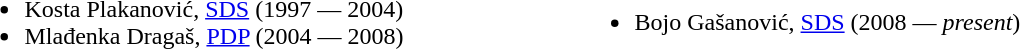<table style="width:65%; background:none;">
<tr>
<td valign="top"><br><ul><li>Kosta Plakanović, <a href='#'>SDS</a>  (1997 — 2004)</li><li>Mlađenka Dragaš, <a href='#'>PDP</a> (2004 — 2008)</li></ul></td>
<td><br><ul><li>Bojo Gašanović, <a href='#'>SDS</a> (2008 — <em>present</em>)</li></ul></td>
</tr>
</table>
